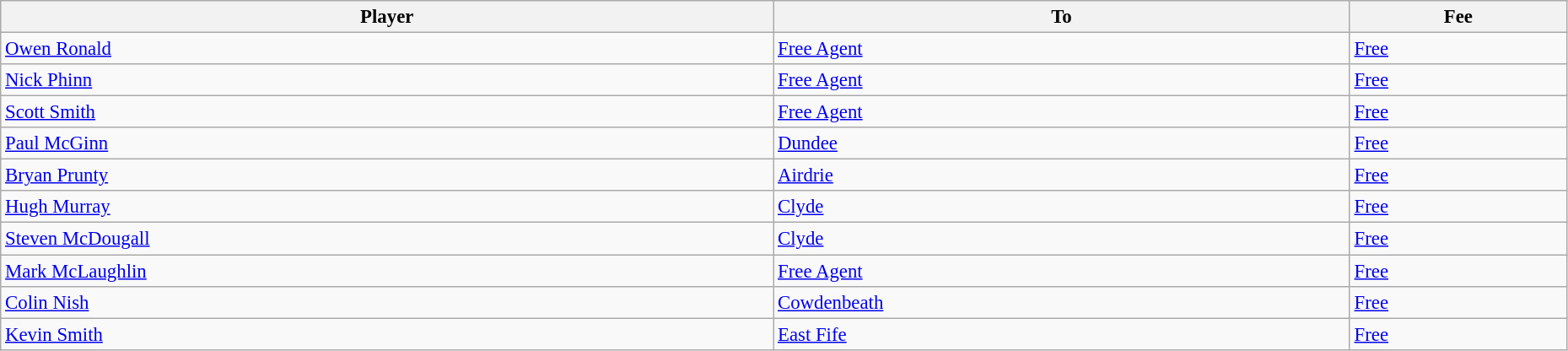<table class="wikitable" style="text-align:center; font-size:95%;width:98%; text-align:left">
<tr>
<th>Player</th>
<th>To</th>
<th>Fee</th>
</tr>
<tr>
<td> <a href='#'>Owen Ronald</a></td>
<td><a href='#'>Free Agent</a></td>
<td><a href='#'>Free</a></td>
</tr>
<tr>
<td> <a href='#'>Nick Phinn</a></td>
<td><a href='#'>Free Agent</a></td>
<td><a href='#'>Free</a></td>
</tr>
<tr>
<td> <a href='#'>Scott Smith</a></td>
<td><a href='#'>Free Agent</a></td>
<td><a href='#'>Free</a></td>
</tr>
<tr>
<td> <a href='#'>Paul McGinn</a></td>
<td> <a href='#'>Dundee</a></td>
<td><a href='#'>Free</a></td>
</tr>
<tr>
<td> <a href='#'>Bryan Prunty</a></td>
<td> <a href='#'>Airdrie</a></td>
<td><a href='#'>Free</a></td>
</tr>
<tr>
<td> <a href='#'>Hugh Murray</a></td>
<td> <a href='#'>Clyde</a></td>
<td><a href='#'>Free</a></td>
</tr>
<tr>
<td> <a href='#'>Steven McDougall</a></td>
<td> <a href='#'>Clyde</a></td>
<td><a href='#'>Free</a></td>
</tr>
<tr>
<td> <a href='#'>Mark McLaughlin</a></td>
<td><a href='#'>Free Agent</a></td>
<td><a href='#'>Free</a></td>
</tr>
<tr>
<td> <a href='#'>Colin Nish</a></td>
<td> <a href='#'>Cowdenbeath</a></td>
<td><a href='#'>Free</a></td>
</tr>
<tr>
<td> <a href='#'>Kevin Smith</a></td>
<td> <a href='#'>East Fife</a></td>
<td><a href='#'>Free</a></td>
</tr>
</table>
